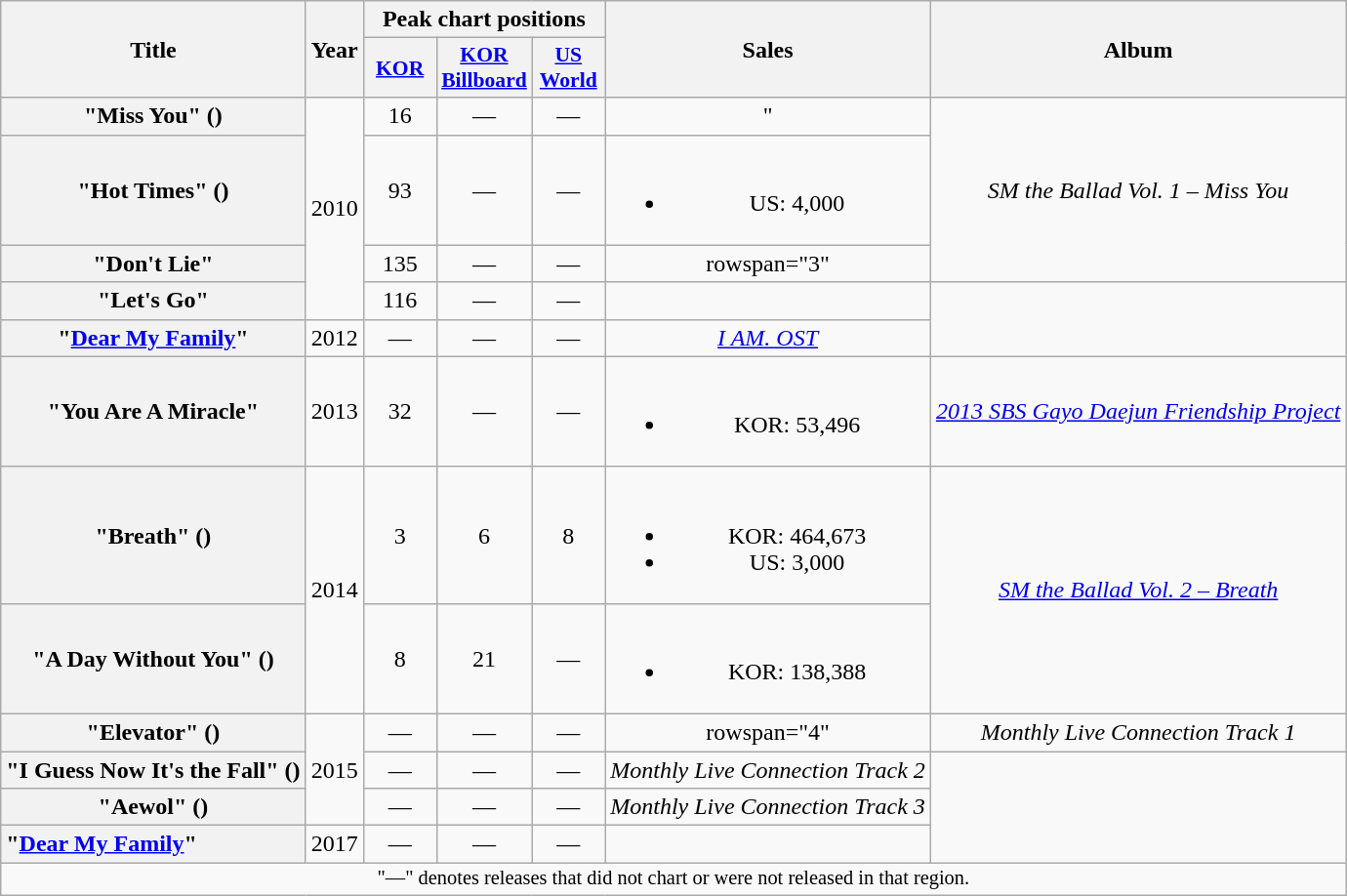<table class="wikitable plainrowheaders" style="text-align:center;">
<tr>
<th scope="col" rowspan="2">Title</th>
<th scope="col" rowspan="2">Year</th>
<th scope="col" colspan="3">Peak chart positions</th>
<th scope="col" rowspan="2">Sales</th>
<th scope="col" rowspan="2">Album</th>
</tr>
<tr>
<th scope="col" style="width:3em;font-size:90%;"><a href='#'>KOR</a><br></th>
<th scope="col" style="width:3em;font-size:90%;"><a href='#'>KOR<br>Billboard</a><br></th>
<th scope="col" style="width:3em;font-size:90%;"><a href='#'>US<br>World</a><br></th>
</tr>
<tr>
<th scope="row">"Miss You" ()<br></th>
<td rowspan="4">2010</td>
<td>16</td>
<td>—</td>
<td>—</td>
<td>" </td>
<td rowspan="3"><em>SM the Ballad Vol. 1 – Miss You</em></td>
</tr>
<tr>
<th scope="row">"Hot Times" ()<br></th>
<td>93</td>
<td>—</td>
<td>—</td>
<td><br><ul><li>US: 4,000</li></ul></td>
</tr>
<tr>
<th scope="row">"Don't Lie"<br></th>
<td>135</td>
<td>—</td>
<td>—</td>
<td>rowspan="3" </td>
</tr>
<tr>
<th scope="row">"Let's Go"<br></th>
<td>116</td>
<td>—</td>
<td>—</td>
<td></td>
</tr>
<tr>
<th scope="row">"<a href='#'>Dear My Family</a>"<br></th>
<td>2012</td>
<td>—</td>
<td>—</td>
<td>—</td>
<td><em><a href='#'>I AM. OST</a></em></td>
</tr>
<tr>
<th scope=row>"You Are A Miracle"<br></th>
<td>2013</td>
<td>32</td>
<td>—</td>
<td>—</td>
<td><br><ul><li>KOR: 53,496</li></ul></td>
<td><em><a href='#'>2013 SBS Gayo Daejun Friendship Project</a></em></td>
</tr>
<tr>
<th scope="row">"Breath" ()<br></th>
<td rowspan="2">2014</td>
<td>3</td>
<td>6</td>
<td>8</td>
<td><br><ul><li>KOR: 464,673</li><li>US: 3,000</li></ul></td>
<td rowspan="2"><em><a href='#'>SM the Ballad Vol. 2 – Breath</a></em></td>
</tr>
<tr>
<th scope="row">"A Day Without You" ()<br></th>
<td>8</td>
<td>21</td>
<td>—</td>
<td><br><ul><li>KOR: 138,388</li></ul></td>
</tr>
<tr>
<th scope="row">"Elevator" ()</th>
<td rowspan="3">2015</td>
<td>—</td>
<td>—</td>
<td>—</td>
<td>rowspan="4" </td>
<td><em>Monthly Live Connection Track 1</em></td>
</tr>
<tr>
<th scope="row">"I Guess Now It's the Fall" ()<br></th>
<td>—</td>
<td>—</td>
<td>—</td>
<td><em>Monthly Live Connection Track 2</em></td>
</tr>
<tr>
<th scope="row">"Aewol" ()<br></th>
<td>—</td>
<td>—</td>
<td>—</td>
<td><em>Monthly Live Connection Track 3</em></td>
</tr>
<tr>
<th scope="row" style="text-align: left;">"<a href='#'>Dear My Family</a>" <br></th>
<td>2017</td>
<td>—</td>
<td>—</td>
<td>—</td>
<td></td>
</tr>
<tr>
<td colspan="7" style="text-align:center; font-size:85%">"—" denotes releases that did not chart or were not released in that region.</td>
</tr>
</table>
